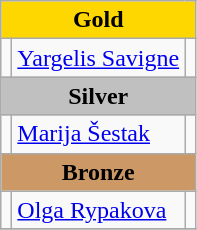<table class="wikitable">
<tr bgcolor=gold>
<td colspan=3 align=center><strong>Gold</strong></td>
</tr>
<tr>
<td></td>
<td><a href='#'>Yargelis Savigne</a></td>
<td></td>
</tr>
<tr bgcolor=silver>
<td colspan=3 align=center><strong>Silver</strong></td>
</tr>
<tr>
<td></td>
<td><a href='#'>Marija Šestak</a></td>
<td></td>
</tr>
<tr bgcolor=cc9966>
<td colspan=3 align=center><strong>Bronze</strong></td>
</tr>
<tr>
<td></td>
<td><a href='#'>Olga Rypakova</a></td>
<td></td>
</tr>
<tr>
</tr>
</table>
